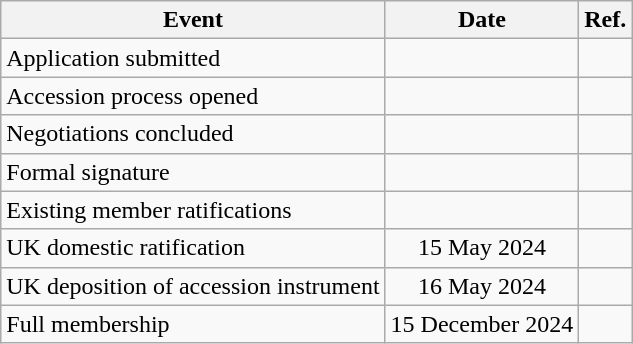<table class="wikitable sortable" style="text-align:center;">
<tr>
<th>Event</th>
<th>Date</th>
<th class="unsortable">Ref.</th>
</tr>
<tr>
<td style="text-align:left;">Application submitted</td>
<td></td>
<td></td>
</tr>
<tr>
<td style="text-align:left;">Accession process opened</td>
<td></td>
<td></td>
</tr>
<tr>
<td style="text-align:left;">Negotiations concluded</td>
<td></td>
<td></td>
</tr>
<tr>
<td style="text-align:left;">Formal signature</td>
<td></td>
<td></td>
</tr>
<tr>
<td style="text-align:left;">Existing member ratifications</td>
<td style="text-align:left;"><br></td>
<td></td>
</tr>
<tr>
<td style="text-align:left;">UK domestic ratification</td>
<td>15 May 2024</td>
<td></td>
</tr>
<tr>
<td style="text-align:left;">UK deposition of accession instrument</td>
<td>16 May 2024</td>
<td></td>
</tr>
<tr>
<td style="text-align:left;">Full membership</td>
<td>15 December 2024</td>
<td></td>
</tr>
</table>
